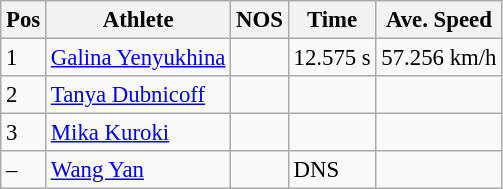<table class="wikitable" style="font-size:95%;">
<tr>
<th>Pos</th>
<th>Athlete</th>
<th>NOS</th>
<th>Time</th>
<th>Ave. Speed</th>
</tr>
<tr>
<td>1</td>
<td><a href='#'>Galina Yenyukhina</a></td>
<td></td>
<td>12.575 s</td>
<td>57.256 km/h</td>
</tr>
<tr>
<td>2</td>
<td><a href='#'>Tanya Dubnicoff</a></td>
<td></td>
<td></td>
<td></td>
</tr>
<tr>
<td>3</td>
<td><a href='#'>Mika Kuroki</a></td>
<td></td>
<td></td>
<td></td>
</tr>
<tr>
<td>–</td>
<td><a href='#'>Wang Yan</a></td>
<td></td>
<td>DNS</td>
<td></td>
</tr>
</table>
